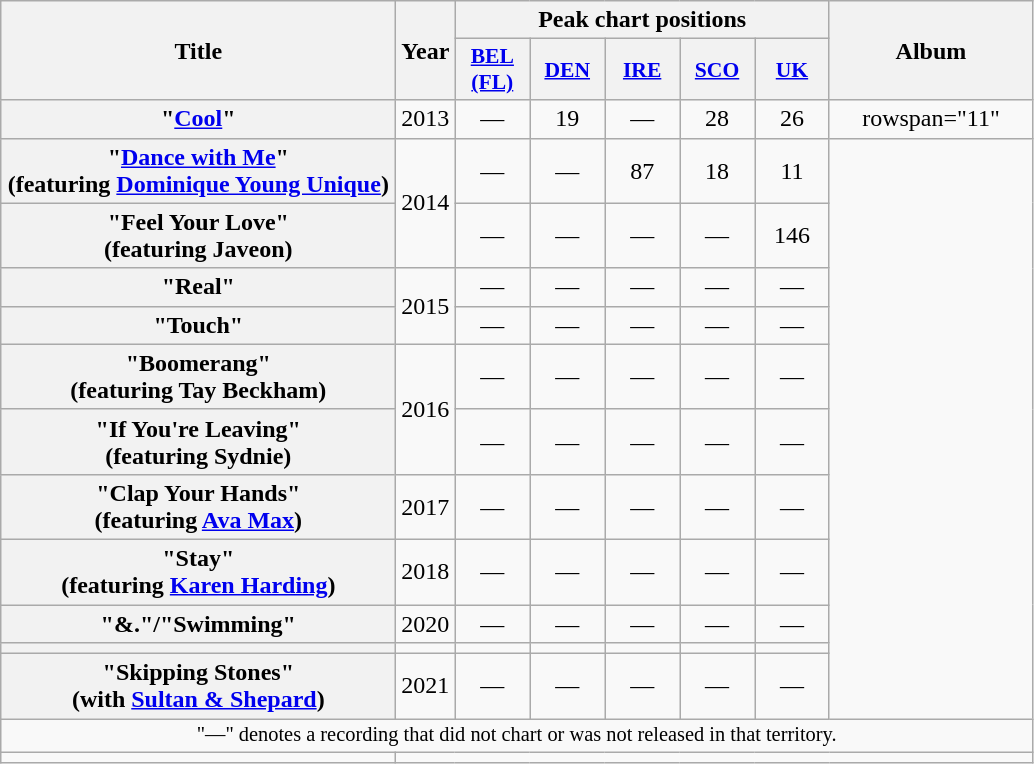<table class="wikitable plainrowheaders" style="text-align:center;">
<tr>
<th scope="col" rowspan="2" style="width:16em;">Title</th>
<th scope="col" rowspan="2" style="width:1em;">Year</th>
<th scope="col" colspan="5">Peak chart positions</th>
<th scope="col" rowspan="2" style="width:8em;">Album</th>
</tr>
<tr>
<th scope="col" style="width:3em;font-size:90%;"><a href='#'>BEL<br>(FL)</a><br></th>
<th scope="col" style="width:3em;font-size:90%;"><a href='#'>DEN</a><br></th>
<th scope="col" style="width:3em;font-size:90%;"><a href='#'>IRE</a><br></th>
<th scope="col" style="width:3em;font-size:90%;"><a href='#'>SCO</a><br></th>
<th scope="col" style="width:3em;font-size:90%;"><a href='#'>UK</a><br></th>
</tr>
<tr>
<th scope="row">"<a href='#'>Cool</a>"</th>
<td>2013</td>
<td>—</td>
<td>19</td>
<td>—</td>
<td>28</td>
<td>26</td>
<td>rowspan="11" </td>
</tr>
<tr>
<th scope="row">"<a href='#'>Dance with Me</a>"<br><span>(featuring <a href='#'>Dominique Young Unique</a>)</span></th>
<td rowspan="2">2014</td>
<td>—</td>
<td>—</td>
<td>87</td>
<td>18</td>
<td>11</td>
</tr>
<tr>
<th scope="row">"Feel Your Love"<br><span>(featuring Javeon)</span></th>
<td>—</td>
<td>—</td>
<td>—</td>
<td>—</td>
<td>146</td>
</tr>
<tr>
<th scope="row">"Real"</th>
<td rowspan="2">2015</td>
<td>—</td>
<td>—</td>
<td>—</td>
<td>—</td>
<td>—</td>
</tr>
<tr>
<th scope="row">"Touch"</th>
<td>—</td>
<td>—</td>
<td>—</td>
<td>—</td>
<td>—</td>
</tr>
<tr>
<th scope="row">"Boomerang"<br><span>(featuring Tay Beckham)</span></th>
<td rowspan="2">2016</td>
<td>—</td>
<td>—</td>
<td>—</td>
<td>—</td>
<td>—</td>
</tr>
<tr>
<th scope="row">"If You're Leaving"<br><span>(featuring Sydnie)</span></th>
<td>—</td>
<td>—</td>
<td>—</td>
<td>—</td>
<td>—</td>
</tr>
<tr>
<th scope="row">"Clap Your Hands"<br><span>(featuring <a href='#'>Ava Max</a>)</span></th>
<td>2017</td>
<td>—</td>
<td>—</td>
<td>—</td>
<td>—</td>
<td>—</td>
</tr>
<tr>
<th scope="row">"Stay" <br><span>(featuring <a href='#'>Karen Harding</a>)</span></th>
<td>2018</td>
<td>—</td>
<td>—</td>
<td>—</td>
<td>—</td>
<td>—</td>
</tr>
<tr>
<th scope="row">"&."/"Swimming"</th>
<td>2020</td>
<td>—</td>
<td>—</td>
<td>—</td>
<td>—</td>
<td>—</td>
</tr>
<tr>
<th></th>
<td></td>
<td></td>
<td></td>
<td></td>
<td></td>
<td></td>
</tr>
<tr>
<th scope="row">"Skipping Stones" <br><span>(with <a href='#'>Sultan & Shepard</a>)</span></th>
<td>2021</td>
<td>—</td>
<td>—</td>
<td>—</td>
<td>—</td>
<td>—</td>
</tr>
<tr>
<td colspan="8" style="font-size:85%">"—" denotes a recording that did not chart or was not released in that territory.</td>
</tr>
<tr>
<td></td>
</tr>
</table>
